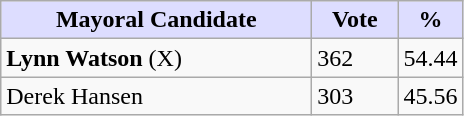<table class="wikitable">
<tr>
<th style="background:#ddf; width:200px;">Mayoral Candidate</th>
<th style="background:#ddf; width:50px;">Vote</th>
<th style="background:#ddf; width:30px;">%</th>
</tr>
<tr>
<td><strong>Lynn Watson</strong> (X)</td>
<td>362</td>
<td>54.44</td>
</tr>
<tr>
<td>Derek Hansen</td>
<td>303</td>
<td>45.56</td>
</tr>
</table>
